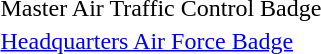<table>
<tr>
<td> Master Air Traffic Control Badge</td>
</tr>
<tr>
<td> <a href='#'>Headquarters Air Force Badge</a></td>
</tr>
</table>
